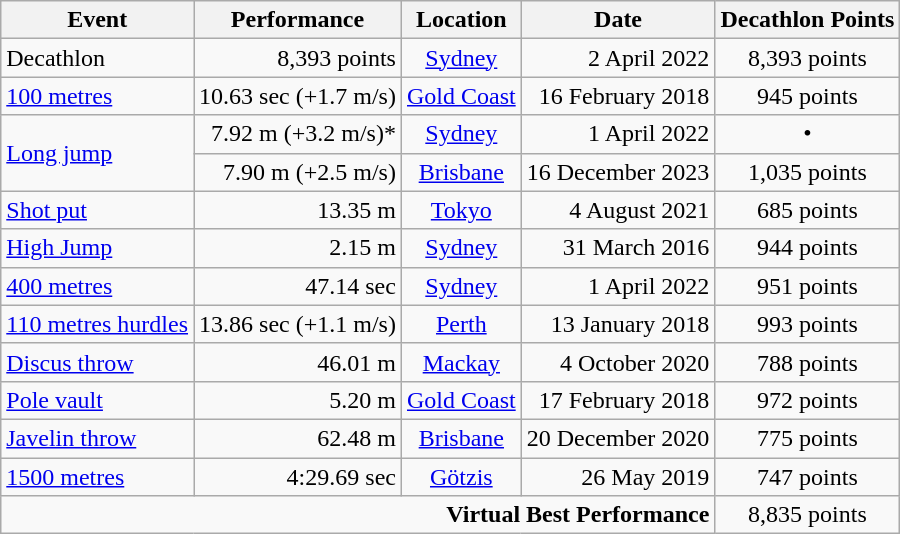<table class="wikitable" |>
<tr>
<th>Event</th>
<th>Performance</th>
<th>Location</th>
<th>Date</th>
<th>Decathlon Points</th>
</tr>
<tr>
<td>Decathlon</td>
<td align=right>8,393 points</td>
<td align="center"><a href='#'>Sydney</a></td>
<td align="right">2 April 2022</td>
<td align="center">8,393 points</td>
</tr>
<tr>
<td><a href='#'>100 metres</a></td>
<td align=right>10.63 sec (+1.7 m/s)</td>
<td align= center><a href='#'>Gold Coast</a></td>
<td align=right>16 February 2018</td>
<td align=center>945 points</td>
</tr>
<tr>
<td rowspan=2><a href='#'>Long jump</a></td>
<td align=right>7.92 m (+3.2 m/s)*</td>
<td align= center><a href='#'>Sydney</a></td>
<td align=right>1 April 2022</td>
<td align=center>•</td>
</tr>
<tr>
<td align=right>7.90 m (+2.5 m/s)</td>
<td align= center><a href='#'>Brisbane</a></td>
<td align=right>16 December 2023</td>
<td align=center>1,035 points</td>
</tr>
<tr>
<td><a href='#'>Shot put</a></td>
<td align=right>13.35 m</td>
<td align= center><a href='#'>Tokyo</a></td>
<td align=right>4 August 2021</td>
<td 4 August 2021 align=center>685 points</td>
</tr>
<tr>
<td><a href='#'>High Jump</a></td>
<td align=right>2.15 m</td>
<td align= center><a href='#'>Sydney</a></td>
<td align=right>31 March 2016</td>
<td align=center>944 points</td>
</tr>
<tr>
<td><a href='#'>400 metres</a></td>
<td align=right>47.14 sec</td>
<td align="center"><a href='#'>Sydney</a></td>
<td align="right">1 April 2022</td>
<td align="center">951 points</td>
</tr>
<tr>
<td><a href='#'>110 metres hurdles</a></td>
<td align=right>13.86 sec (+1.1 m/s)</td>
<td align= center><a href='#'>Perth</a></td>
<td align=right>13 January 2018</td>
<td align=center>993 points</td>
</tr>
<tr>
<td><a href='#'>Discus throw</a></td>
<td align=right>46.01 m</td>
<td align= center><a href='#'>Mackay</a></td>
<td align=right>4 October 2020</td>
<td align=center>788 points</td>
</tr>
<tr>
<td><a href='#'>Pole vault</a></td>
<td align=right>5.20 m</td>
<td align= center><a href='#'>Gold Coast</a></td>
<td align=right>17 February 2018</td>
<td align=center>972 points</td>
</tr>
<tr>
<td><a href='#'>Javelin throw</a></td>
<td align=right>62.48 m</td>
<td align="center"><a href='#'>Brisbane</a></td>
<td align="right">20 December 2020</td>
<td align="center">775 points</td>
</tr>
<tr>
<td><a href='#'>1500 metres</a></td>
<td align=right>4:29.69 sec</td>
<td align= center><a href='#'>Götzis</a></td>
<td align=right>26 May 2019</td>
<td align=center>747 points</td>
</tr>
<tr>
<td colspan=4 align=right><strong>Virtual Best Performance</strong></td>
<td align="center">8,835 points</td>
</tr>
</table>
